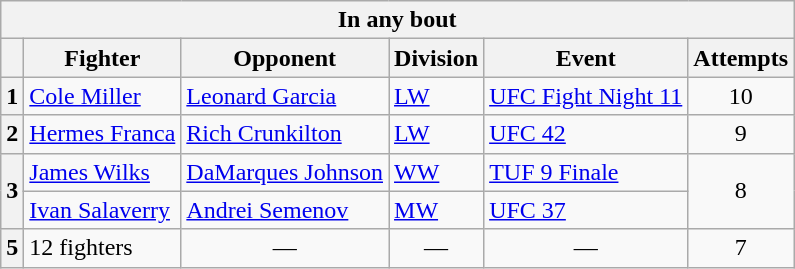<table class=wikitable>
<tr>
<th colspan=6>In any bout</th>
</tr>
<tr>
<th></th>
<th>Fighter</th>
<th>Opponent</th>
<th>Division</th>
<th>Event</th>
<th>Attempts</th>
</tr>
<tr>
<th>1</th>
<td> <a href='#'>Cole Miller</a></td>
<td><a href='#'>Leonard Garcia</a></td>
<td><a href='#'>LW</a></td>
<td><a href='#'>UFC Fight Night 11</a></td>
<td align=center>10</td>
</tr>
<tr>
<th>2</th>
<td> <a href='#'>Hermes Franca</a></td>
<td><a href='#'>Rich Crunkilton</a></td>
<td><a href='#'>LW</a></td>
<td><a href='#'>UFC 42</a></td>
<td align=center>9</td>
</tr>
<tr>
<th rowspan=2>3</th>
<td> <a href='#'>James Wilks</a></td>
<td><a href='#'>DaMarques Johnson</a></td>
<td><a href='#'>WW</a></td>
<td><a href='#'>TUF 9 Finale</a></td>
<td rowspan=2 align=center>8</td>
</tr>
<tr>
<td> <a href='#'>Ivan Salaverry</a></td>
<td><a href='#'>Andrei Semenov</a></td>
<td><a href='#'>MW</a></td>
<td><a href='#'>UFC 37</a></td>
</tr>
<tr>
<th>5</th>
<td> 12 fighters</td>
<td align=center>—</td>
<td align=center>—</td>
<td align=center>—</td>
<td align=center>7</td>
</tr>
</table>
